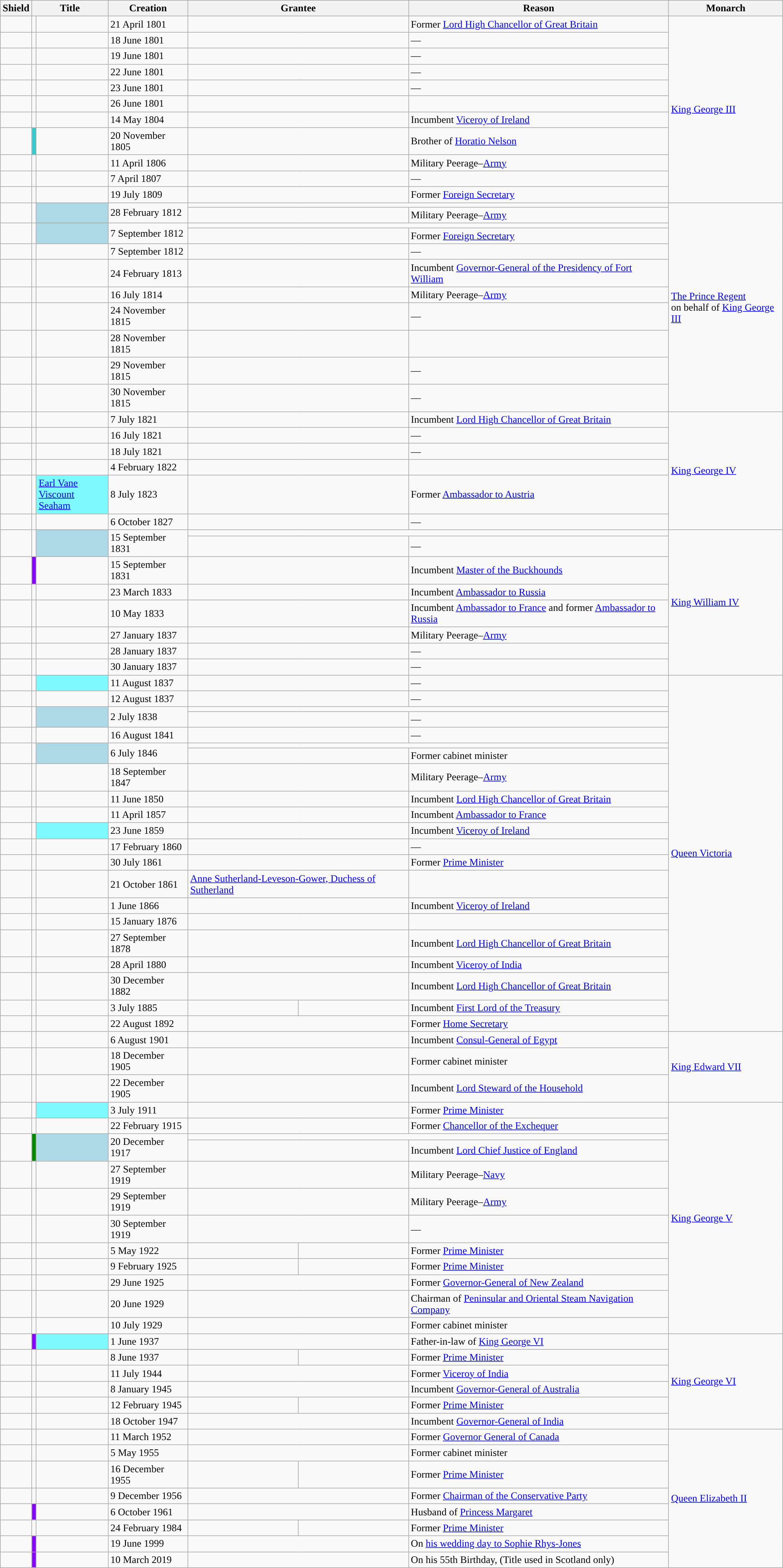<table class="wikitable sortable">
<tr>
<th>Shield</th>
<th colspan=2>Title</th>
<th>Creation</th>
<th colspan=2>Grantee</th>
<th>Reason</th>
<th>Monarch</th>
</tr>
<tr>
<td align=center><br></td>
<td style="background-color:"></td>
<td></td>
<td>21 April 1801</td>
<td colspan=2></td>
<td>Former <a href='#'>Lord High Chancellor of Great Britain</a></td>
<td rowspan=11><a href='#'>King George III</a></td>
</tr>
<tr>
<td align=center><br></td>
<td style="background-color:"></td>
<td></td>
<td>18 June 1801</td>
<td colspan=2></td>
<td>—</td>
</tr>
<tr>
<td align=center><br></td>
<td style="background-color:"></td>
<td></td>
<td>19 June 1801</td>
<td colspan=2></td>
<td>—</td>
</tr>
<tr>
<td align=center><br></td>
<td style="background-color:"></td>
<td></td>
<td>22 June 1801</td>
<td colspan=2></td>
<td>—</td>
</tr>
<tr>
<td align=center><br></td>
<td style="background-color:"></td>
<td></td>
<td>23 June 1801</td>
<td colspan=2></td>
<td>—</td>
</tr>
<tr>
<td align=center><br></td>
<td style="background-color:"></td>
<td></td>
<td>26 June 1801</td>
<td colspan=2></td>
<td></td>
</tr>
<tr>
<td align=center><br></td>
<td style="background-color:"></td>
<td></td>
<td>14 May 1804</td>
<td colspan=2></td>
<td>Incumbent <a href='#'>Viceroy of Ireland</a></td>
</tr>
<tr>
<td align=center><br></td>
<td style="background-color:#33CCCC"></td>
<td data-sort-value="Earl of Nelson"></td>
<td>20 November 1805</td>
<td colspan=2></td>
<td>Brother of <a href='#'>Horatio Nelson</a></td>
</tr>
<tr>
<td align=center><br></td>
<td style="background-color:"></td>
<td data-sort-value="Earl of Grey"></td>
<td>11 April 1806</td>
<td colspan=2></td>
<td>Military Peerage–<a href='#'>Army</a></td>
</tr>
<tr>
<td align=center><br></td>
<td style="background-color:"></td>
<td></td>
<td>7 April 1807</td>
<td colspan=2></td>
<td>—</td>
</tr>
<tr>
<td align=center><br></td>
<td style="background-color:"></td>
<td></td>
<td>19 July 1809</td>
<td colspan=2></td>
<td>Former <a href='#'>Foreign Secretary</a></td>
</tr>
<tr>
<td rowspan=2 align=center></td>
<td rowspan=2 style="background-color:"></td>
<td style="background:#ADD8E6" rowspan=2></td>
<td rowspan=2>28 February 1812</td>
<td colspan=3></td>
<td rowspan=11><a href='#'>The Prince Regent</a><br>on behalf of <a href='#'>King George III</a></td>
</tr>
<tr>
<td colspan=2></td>
<td>Military Peerage–<a href='#'>Army</a></td>
</tr>
<tr>
<td rowspan=2 align=center></td>
<td rowspan=2 style="background-color:"></td>
<td style="background:#ADD8E6" rowspan=2></td>
<td rowspan=2>7 September 1812</td>
<td colspan=3></td>
</tr>
<tr>
<td colspan=2></td>
<td>Former <a href='#'>Foreign Secretary</a></td>
</tr>
<tr>
<td align=center><br></td>
<td style="background-color:"></td>
<td></td>
<td>7 September 1812</td>
<td colspan=2></td>
<td>—</td>
</tr>
<tr>
<td align=center><br></td>
<td style="background-color:"></td>
<td></td>
<td>24 February 1813</td>
<td colspan=2></td>
<td>Incumbent <a href='#'>Governor-General of the Presidency of Fort William</a></td>
</tr>
<tr>
<td align=center><br></td>
<td style="background-color:"></td>
<td data-sort-value="Earl of Cathcart"></td>
<td>16 July 1814</td>
<td colspan=2></td>
<td>Military Peerage–<a href='#'>Army</a></td>
</tr>
<tr>
<td align=center><br></td>
<td style="background-color:"></td>
<td></td>
<td>24 November 1815</td>
<td colspan=2></td>
<td>—</td>
</tr>
<tr>
<td align=center><br></td>
<td style="background-color:"></td>
<td></td>
<td>28 November 1815</td>
<td colspan=2></td>
<td></td>
</tr>
<tr>
<td align=center><br></td>
<td style="background-color:"></td>
<td></td>
<td>29 November 1815</td>
<td colspan=2></td>
<td>—</td>
</tr>
<tr>
<td align=center><br></td>
<td style="background-color:"></td>
<td></td>
<td>30 November 1815</td>
<td colspan=2></td>
<td>—</td>
</tr>
<tr>
<td align=center><br></td>
<td style="background-color:"></td>
<td></td>
<td>7 July 1821</td>
<td colspan=2></td>
<td>Incumbent <a href='#'>Lord High Chancellor of Great Britain</a></td>
<td rowspan=6><a href='#'>King George IV</a></td>
</tr>
<tr>
<td align=center><br></td>
<td style="background-color:"></td>
<td data-sort-value="Earl of Howe"></td>
<td>16 July 1821</td>
<td colspan=2></td>
<td>—</td>
</tr>
<tr>
<td align=center><br></td>
<td style="background-color:"></td>
<td></td>
<td>18 July 1821</td>
<td colspan=2></td>
<td>—</td>
</tr>
<tr>
<td align=center><br></td>
<td style="background-color:"></td>
<td></td>
<td>4 February 1822</td>
<td colspan=2></td>
<td></td>
</tr>
<tr>
<td align=center></td>
<td style="background-color:"></td>
<td style="background:#7DF9FF"><a href='#'>Earl Vane</a><br><a href='#'>Viscount Seaham</a></td>
<td>8 July 1823</td>
<td colspan=2></td>
<td>Former <a href='#'>Ambassador to Austria</a></td>
</tr>
<tr>
<td align=center><br></td>
<td style="background-color:"></td>
<td data-sort-value="Earl of Cawdor"></td>
<td>6 October 1827</td>
<td colspan=2></td>
<td>—</td>
</tr>
<tr>
<td rowspan=2 align=center></td>
<td rowspan=2 style="background-color:"></td>
<td style="background:#ADD8E6" rowspan=2></td>
<td rowspan=2>15 September 1831</td>
<td colspan=3></td>
<td rowspan=8><a href='#'>King William IV</a></td>
</tr>
<tr>
<td colspan=2></td>
<td>—</td>
</tr>
<tr>
<td align=center><br></td>
<td style="background-color:#8800FF"></td>
<td></td>
<td>15 September 1831</td>
<td colspan=2></td>
<td>Incumbent <a href='#'>Master of the Buckhounds</a></td>
</tr>
<tr>
<td align=center><br></td>
<td style="background-color:"></td>
<td></td>
<td>23 March 1833</td>
<td colspan=2></td>
<td>Incumbent <a href='#'>Ambassador to Russia</a></td>
</tr>
<tr>
<td align=center><br></td>
<td style="background-color:"></td>
<td data-sort-value="Earl of Granville"></td>
<td>10 May 1833</td>
<td colspan=2></td>
<td>Incumbent <a href='#'>Ambassador to France</a> and former <a href='#'>Ambassador to Russia</a></td>
</tr>
<tr>
<td align=center><br></td>
<td style="background-color:"></td>
<td></td>
<td>27 January 1837</td>
<td colspan=2></td>
<td>Military Peerage–<a href='#'>Army</a></td>
</tr>
<tr>
<td align=center><br></td>
<td style="background-color:"></td>
<td></td>
<td>28 January 1837</td>
<td colspan=2></td>
<td>—</td>
</tr>
<tr>
<td align=center><br></td>
<td style="background-color:"></td>
<td></td>
<td>30 January 1837</td>
<td colspan=2></td>
<td>—</td>
</tr>
<tr>
<td align=center></td>
<td style="background-color:"></td>
<td style="background:#7DF9FF"data-sort-value="Earl of Innes"></td>
<td>11 August 1837</td>
<td colspan=2></td>
<td>—</td>
<td rowspan=21><a href='#'>Queen Victoria</a></td>
</tr>
<tr>
<td align=center><br></td>
<td style="background-color:"></td>
<td></td>
<td>12 August 1837</td>
<td colspan=2></td>
<td>—</td>
</tr>
<tr>
<td rowspan=2 align=center></td>
<td rowspan=2 style="background-color:"></td>
<td style="background:#ADD8E6" rowspan=2></td>
<td rowspan=2>2 July 1838</td>
<td colspan=3></td>
</tr>
<tr>
<td colspan=2></td>
<td>—</td>
</tr>
<tr>
<td align=center><br></td>
<td style="background-color:"></td>
<td></td>
<td>16 August 1841</td>
<td colspan=2></td>
<td>—</td>
</tr>
<tr>
<td rowspan=2 align=center></td>
<td rowspan=2 style="background-color:"></td>
<td style="background:#ADD8E6" rowspan=2></td>
<td rowspan=2>6 July 1846</td>
<td colspan=3></td>
</tr>
<tr>
<td colspan=2></td>
<td>Former cabinet minister</td>
</tr>
<tr>
<td align=center><br></td>
<td style="background-color:"></td>
<td></td>
<td>18 September 1847</td>
<td colspan=2></td>
<td>Military Peerage–<a href='#'>Army</a></td>
</tr>
<tr>
<td align=center><br></td>
<td style="background-color:"></td>
<td></td>
<td>11 June 1850</td>
<td colspan=2></td>
<td>Incumbent <a href='#'>Lord High Chancellor of Great Britain</a></td>
</tr>
<tr>
<td align=center><br></td>
<td style="background-color:"></td>
<td data-sort-value="Earl of Cowley"></td>
<td>11 April 1857</td>
<td colspan=2></td>
<td>Incumbent <a href='#'>Ambassador to France</a></td>
</tr>
<tr>
<td align=center><br></td>
<td style="background-color:"></td>
<td style="background:#7DF9FF"></td>
<td>23 June 1859</td>
<td colspan=2></td>
<td>Incumbent <a href='#'>Viceroy of Ireland</a></td>
</tr>
<tr>
<td align=center><br></td>
<td style="background-color:"></td>
<td></td>
<td>17 February 1860</td>
<td colspan=2></td>
<td>—</td>
</tr>
<tr>
<td align=center><br></td>
<td style="background-color:"></td>
<td></td>
<td>30 July 1861</td>
<td colspan=2></td>
<td>Former <a href='#'>Prime Minister</a></td>
</tr>
<tr>
<td align=center><br></td>
<td style="background-color:"></td>
<td></td>
<td>21 October 1861</td>
<td colspan=2><a href='#'>Anne Sutherland-Leveson-Gower, Duchess of Sutherland</a></td>
<td></td>
</tr>
<tr>
<td align=center><br></td>
<td style="background-color:"></td>
<td></td>
<td>1 June 1866</td>
<td colspan=2></td>
<td>Incumbent <a href='#'>Viceroy of Ireland</a></td>
</tr>
<tr>
<td align=center><br></td>
<td style="background-color:"></td>
<td></td>
<td>15 January 1876</td>
<td colspan=2></td>
<td></td>
</tr>
<tr>
<td align=center><br></td>
<td style="background-color:"></td>
<td data-sort-value="Earl of Cairns"></td>
<td>27 September 1878</td>
<td colspan=2></td>
<td>Incumbent <a href='#'>Lord High Chancellor of Great Britain</a></td>
</tr>
<tr>
<td align=center><br></td>
<td style="background-color:"></td>
<td></td>
<td>28 April 1880</td>
<td colspan=2></td>
<td>Incumbent <a href='#'>Viceroy of India</a></td>
</tr>
<tr>
<td align=center><br></td>
<td style="background-color:"></td>
<td></td>
<td>30 December 1882</td>
<td colspan=2></td>
<td>Incumbent <a href='#'>Lord High Chancellor of Great Britain</a></td>
</tr>
<tr>
<td align=center><br></td>
<td style="background-color:"></td>
<td></td>
<td>3 July 1885</td>
<td style="background: "></td>
<td></td>
<td>Incumbent <a href='#'>First Lord of the Treasury</a></td>
</tr>
<tr>
<td align=center><br></td>
<td style="background-color:"></td>
<td></td>
<td>22 August 1892</td>
<td colspan=2></td>
<td>Former <a href='#'>Home Secretary</a></td>
</tr>
<tr>
<td align=center><br></td>
<td style="background-color:"></td>
<td></td>
<td>6 August 1901</td>
<td colspan=2></td>
<td>Incumbent <a href='#'>Consul-General of Egypt</a></td>
<td rowspan=3><a href='#'>King Edward VII</a></td>
</tr>
<tr>
<td align=center><br></td>
<td style="background-color:"></td>
<td></td>
<td>18 December 1905</td>
<td colspan=2></td>
<td>Former cabinet minister</td>
</tr>
<tr>
<td align=center><br></td>
<td style="background-color:"></td>
<td></td>
<td>22 December 1905</td>
<td colspan=2></td>
<td>Incumbent <a href='#'>Lord Steward of the Household</a></td>
</tr>
<tr>
<td align=center><br></td>
<td style="background-color:"></td>
<td style="background:#7DF9FF"></td>
<td>3 July 1911</td>
<td colspan=2></td>
<td>Former <a href='#'>Prime Minister</a></td>
<td rowspan=12><a href='#'>King George V</a></td>
</tr>
<tr>
<td align=center><br></td>
<td style="background-color:"></td>
<td></td>
<td>22 February 1915</td>
<td colspan=2></td>
<td>Former <a href='#'>Chancellor of the Exchequer</a></td>
</tr>
<tr>
<td rowspan=2 align=center></td>
<td rowspan=2 style="background-color:#008800"></td>
<td style="background:#ADD8E6" rowspan=2></td>
<td rowspan=2>20 December 1917</td>
<td colspan=3></td>
</tr>
<tr>
<td colspan=2></td>
<td>Incumbent <a href='#'>Lord Chief Justice of England</a></td>
</tr>
<tr>
<td align=center><br></td>
<td style="background-color:"></td>
<td data-sort-value="Earl of Beatty"></td>
<td>27 September 1919</td>
<td colspan=2></td>
<td>Military Peerage–<a href='#'>Navy</a></td>
</tr>
<tr>
<td align=center><br></td>
<td style="background-color:"></td>
<td data-sort-value="Earl of Haig"></td>
<td>29 September 1919</td>
<td colspan=2></td>
<td>Military Peerage–<a href='#'>Army</a></td>
</tr>
<tr>
<td align=center><br></td>
<td style="background-color:"></td>
<td></td>
<td>30 September 1919</td>
<td colspan=2></td>
<td>—</td>
</tr>
<tr>
<td align=center><br></td>
<td style="background-color:"></td>
<td></td>
<td>5 May 1922</td>
<td style="background: "></td>
<td></td>
<td>Former <a href='#'>Prime Minister</a></td>
</tr>
<tr>
<td align=center><br></td>
<td style="background-color:"></td>
<td></td>
<td>9 February 1925</td>
<td style="background: "></td>
<td></td>
<td>Former <a href='#'>Prime Minister</a></td>
</tr>
<tr>
<td align=center><br></td>
<td style="background-color:"></td>
<td data-sort-value="Earl of Jellicoe"></td>
<td>29 June 1925</td>
<td colspan=2></td>
<td>Former <a href='#'>Governor-General of New Zealand</a></td>
</tr>
<tr>
<td align=center><br></td>
<td style="background-color:"></td>
<td></td>
<td>20 June 1929</td>
<td colspan=2></td>
<td>Chairman of <a href='#'>Peninsular and Oriental Steam Navigation Company</a></td>
</tr>
<tr>
<td align=center><br></td>
<td style="background-color:"></td>
<td></td>
<td>10 July 1929</td>
<td colspan=2></td>
<td>Former cabinet minister</td>
</tr>
<tr>
<td align=center><br></td>
<td style="background-color:#8800FF"></td>
<td style="background:#7DF9FF"></td>
<td>1 June 1937</td>
<td colspan=2></td>
<td>Father-in-law of <a href='#'>King George VI</a></td>
<td rowspan=6><a href='#'>King George VI</a></td>
</tr>
<tr>
<td align=center><br></td>
<td style="background-color:"></td>
<td data-sort-value="Earl of Baldwin of Bewdley"></td>
<td>8 June 1937</td>
<td style="background: "></td>
<td></td>
<td>Former <a href='#'>Prime Minister</a></td>
</tr>
<tr>
<td align=center><br></td>
<td style="background-color:"></td>
<td></td>
<td>11 July 1944</td>
<td colspan=2></td>
<td>Former <a href='#'>Viceroy of India</a></td>
</tr>
<tr>
<td align=center><br></td>
<td style="background-color:"></td>
<td></td>
<td>8 January 1945</td>
<td colspan=2></td>
<td>Incumbent <a href='#'>Governor-General of Australia</a></td>
</tr>
<tr>
<td align=center><br></td>
<td style="background-color:"></td>
<td data-sort-value="Earl of Lloyd-George of Dwyfor"></td>
<td>12 February 1945</td>
<td style="background: "></td>
<td></td>
<td>Former <a href='#'>Prime Minister</a></td>
</tr>
<tr>
<td align=center><br></td>
<td style="background-color:"></td>
<td data-sort-value="Earl of Mountbatten of Burma"></td>
<td>18 October 1947</td>
<td colspan=2></td>
<td>Incumbent <a href='#'>Governor-General of India</a></td>
</tr>
<tr>
<td align=center><br></td>
<td style="background-color:"></td>
<td data-sort-value="Earl of Alexander of Tunis"></td>
<td>11 March 1952</td>
<td colspan=2></td>
<td>Former <a href='#'>Governor General of Canada</a></td>
<td rowspan=8><a href='#'>Queen Elizabeth II</a></td>
</tr>
<tr>
<td align=center><br></td>
<td style="background-color:"></td>
<td></td>
<td>5 May 1955</td>
<td colspan=2></td>
<td>Former cabinet minister</td>
</tr>
<tr>
<td align=center><br></td>
<td style="background-color:"></td>
<td data-sort-value="Earl of Attlee"></td>
<td>16 December 1955</td>
<td style="background: "></td>
<td></td>
<td>Former <a href='#'>Prime Minister</a></td>
</tr>
<tr>
<td align=center><br></td>
<td style="background-color:"></td>
<td></td>
<td>9 December 1956</td>
<td colspan=2></td>
<td>Former <a href='#'>Chairman of the Conservative Party</a></td>
</tr>
<tr>
<td align=center><br></td>
<td style="background-color:#8800FF"></td>
<td></td>
<td>6 October 1961</td>
<td colspan=2></td>
<td>Husband of <a href='#'>Princess Margaret</a></td>
</tr>
<tr>
<td align=center><br></td>
<td style="background-color:"></td>
<td></td>
<td>24 February 1984</td>
<td style="background: "></td>
<td></td>
<td>Former <a href='#'>Prime Minister</a></td>
</tr>
<tr>
<td align=center></td>
<td style="background-color:#8800FF"></td>
<td></td>
<td>19 June 1999</td>
<td colspan=2></td>
<td>On <a href='#'>his wedding day to Sophie Rhys-Jones</a></td>
</tr>
<tr>
<td align=center></td>
<td style="background-color:#8800FF"></td>
<td></td>
<td>10 March 2019</td>
<td colspan=2></td>
<td>On his 55th Birthday, (Title used in Scotland only)</td>
</tr>
</table>
